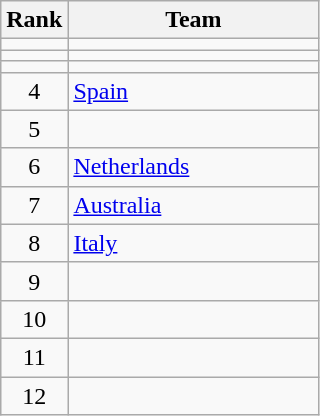<table class="wikitable">
<tr>
<th>Rank</th>
<th width=160>Team</th>
</tr>
<tr>
<td align=center></td>
<td></td>
</tr>
<tr>
<td align=center></td>
<td></td>
</tr>
<tr>
<td align=center></td>
<td></td>
</tr>
<tr>
<td align=center>4</td>
<td> <a href='#'>Spain</a></td>
</tr>
<tr>
<td align=center>5</td>
<td></td>
</tr>
<tr>
<td align=center>6</td>
<td> <a href='#'>Netherlands</a></td>
</tr>
<tr>
<td align=center>7</td>
<td> <a href='#'>Australia</a></td>
</tr>
<tr>
<td align=center>8</td>
<td> <a href='#'>Italy</a></td>
</tr>
<tr>
<td align=center>9</td>
<td></td>
</tr>
<tr>
<td align=center>10</td>
<td></td>
</tr>
<tr>
<td align=center>11</td>
<td></td>
</tr>
<tr>
<td align=center>12</td>
<td></td>
</tr>
</table>
